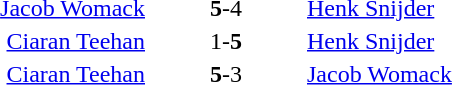<table style="text-align:center">
<tr>
<th width=223></th>
<th width=100></th>
<th width=223></th>
</tr>
<tr>
<td align=right><a href='#'>Jacob Womack</a> </td>
<td><strong>5</strong>-4</td>
<td align=left> <a href='#'>Henk Snijder</a></td>
</tr>
<tr>
<td align=right><a href='#'>Ciaran Teehan</a> </td>
<td>1-<strong>5</strong></td>
<td align=left> <a href='#'>Henk Snijder</a></td>
</tr>
<tr>
<td align=right><a href='#'>Ciaran Teehan</a> </td>
<td><strong>5</strong>-3</td>
<td align=left> <a href='#'>Jacob Womack</a></td>
</tr>
</table>
